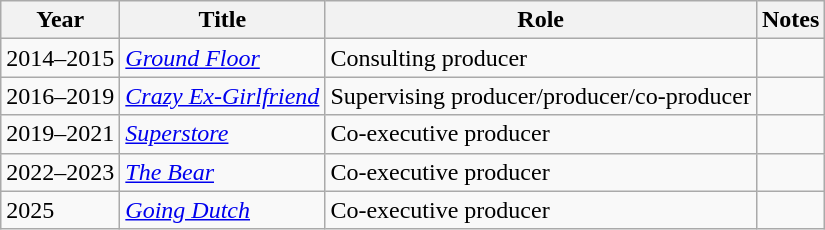<table class="wikitable sortable">
<tr>
<th>Year</th>
<th>Title</th>
<th>Role</th>
<th>Notes</th>
</tr>
<tr>
<td>2014–2015</td>
<td><em><a href='#'>Ground Floor</a></em></td>
<td>Consulting producer</td>
<td></td>
</tr>
<tr>
<td>2016–2019</td>
<td><em><a href='#'>Crazy Ex-Girlfriend</a></em></td>
<td>Supervising producer/producer/co-producer</td>
<td></td>
</tr>
<tr>
<td>2019–2021</td>
<td><em><a href='#'>Superstore</a></em></td>
<td>Co-executive producer</td>
<td></td>
</tr>
<tr>
<td>2022–2023</td>
<td><em><a href='#'>The Bear</a></em></td>
<td>Co-executive producer</td>
<td></td>
</tr>
<tr>
<td>2025</td>
<td><em><a href='#'>Going Dutch</a></em></td>
<td>Co-executive producer</td>
<td></td>
</tr>
</table>
